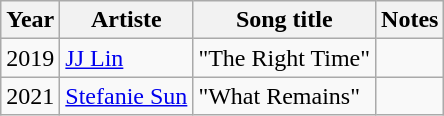<table class="wikitable sortable">
<tr>
<th>Year</th>
<th>Artiste</th>
<th>Song title</th>
<th class="unsortable">Notes</th>
</tr>
<tr>
<td rowspan="1">2019</td>
<td><a href='#'>JJ Lin</a></td>
<td>"The Right Time"</td>
<td></td>
</tr>
<tr>
<td rowspan="1">2021</td>
<td><a href='#'>Stefanie Sun</a></td>
<td>"What Remains"</td>
<td></td>
</tr>
</table>
